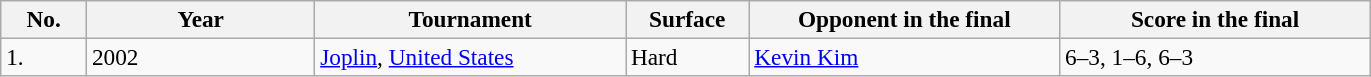<table class="sortable wikitable" style=font-size:97%>
<tr>
<th width=50>No.</th>
<th width=145>Year</th>
<th width=200>Tournament</th>
<th width=75>Surface</th>
<th width=200>Opponent in the final</th>
<th width=200>Score in the final</th>
</tr>
<tr>
<td>1.</td>
<td>2002</td>
<td> <a href='#'>Joplin</a>, <a href='#'>United States</a></td>
<td>Hard</td>
<td> <a href='#'>Kevin Kim</a></td>
<td>6–3, 1–6, 6–3</td>
</tr>
</table>
